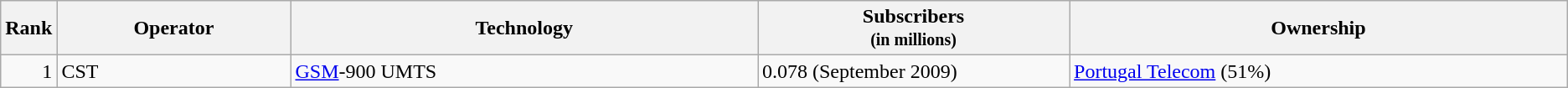<table class="wikitable">
<tr>
<th style="width:3%;">Rank</th>
<th style="width:15%;">Operator</th>
<th style="width:30%;">Technology</th>
<th style="width:20%;">Subscribers<br><small>(in millions)</small></th>
<th style="width:32%;">Ownership</th>
</tr>
<tr>
<td align=right>1</td>
<td>CST</td>
<td><a href='#'>GSM</a>-900 UMTS</td>
<td>0.078 (September 2009)</td>
<td><a href='#'>Portugal Telecom</a> (51%)</td>
</tr>
</table>
